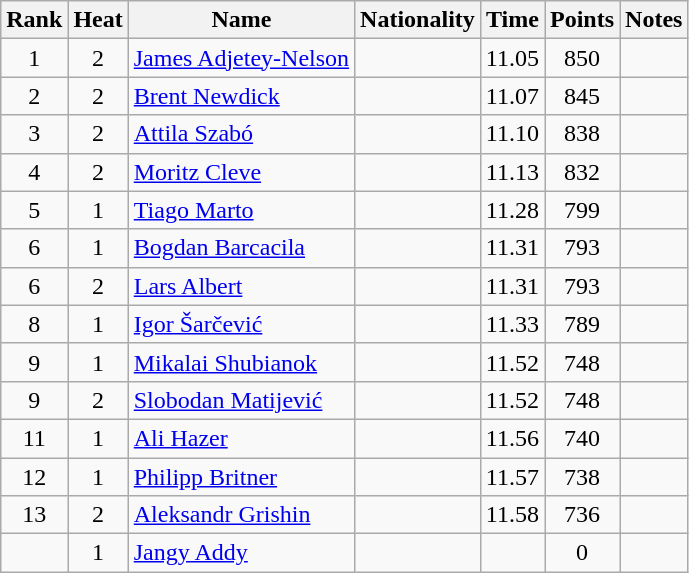<table class="wikitable sortable" style="text-align:center">
<tr>
<th>Rank</th>
<th>Heat</th>
<th>Name</th>
<th>Nationality</th>
<th>Time</th>
<th>Points</th>
<th>Notes</th>
</tr>
<tr>
<td>1</td>
<td>2</td>
<td align="left"><a href='#'>James Adjetey-Nelson</a></td>
<td align=left></td>
<td>11.05</td>
<td>850</td>
<td></td>
</tr>
<tr>
<td>2</td>
<td>2</td>
<td align="left"><a href='#'>Brent Newdick</a></td>
<td align=left></td>
<td>11.07</td>
<td>845</td>
<td></td>
</tr>
<tr>
<td>3</td>
<td>2</td>
<td align="left"><a href='#'>Attila Szabó</a></td>
<td align=left></td>
<td>11.10</td>
<td>838</td>
<td></td>
</tr>
<tr>
<td>4</td>
<td>2</td>
<td align="left"><a href='#'>Moritz Cleve</a></td>
<td align=left></td>
<td>11.13</td>
<td>832</td>
<td></td>
</tr>
<tr>
<td>5</td>
<td>1</td>
<td align="left"><a href='#'>Tiago Marto</a></td>
<td align=left></td>
<td>11.28</td>
<td>799</td>
<td></td>
</tr>
<tr>
<td>6</td>
<td>1</td>
<td align="left"><a href='#'>Bogdan Barcacila</a></td>
<td align=left></td>
<td>11.31</td>
<td>793</td>
<td></td>
</tr>
<tr>
<td>6</td>
<td>2</td>
<td align="left"><a href='#'>Lars Albert</a></td>
<td align=left></td>
<td>11.31</td>
<td>793</td>
<td></td>
</tr>
<tr>
<td>8</td>
<td>1</td>
<td align="left"><a href='#'>Igor Šarčević</a></td>
<td align=left></td>
<td>11.33</td>
<td>789</td>
<td></td>
</tr>
<tr>
<td>9</td>
<td>1</td>
<td align="left"><a href='#'>Mikalai Shubianok</a></td>
<td align=left></td>
<td>11.52</td>
<td>748</td>
<td></td>
</tr>
<tr>
<td>9</td>
<td>2</td>
<td align="left"><a href='#'>Slobodan Matijević</a></td>
<td align=left></td>
<td>11.52</td>
<td>748</td>
<td></td>
</tr>
<tr>
<td>11</td>
<td>1</td>
<td align="left"><a href='#'>Ali Hazer</a></td>
<td align=left></td>
<td>11.56</td>
<td>740</td>
<td></td>
</tr>
<tr>
<td>12</td>
<td>1</td>
<td align="left"><a href='#'>Philipp Britner</a></td>
<td align=left></td>
<td>11.57</td>
<td>738</td>
<td></td>
</tr>
<tr>
<td>13</td>
<td>2</td>
<td align="left"><a href='#'>Aleksandr Grishin</a></td>
<td align=left></td>
<td>11.58</td>
<td>736</td>
<td></td>
</tr>
<tr>
<td></td>
<td>1</td>
<td align="left"><a href='#'>Jangy Addy</a></td>
<td align=left></td>
<td></td>
<td>0</td>
<td></td>
</tr>
</table>
